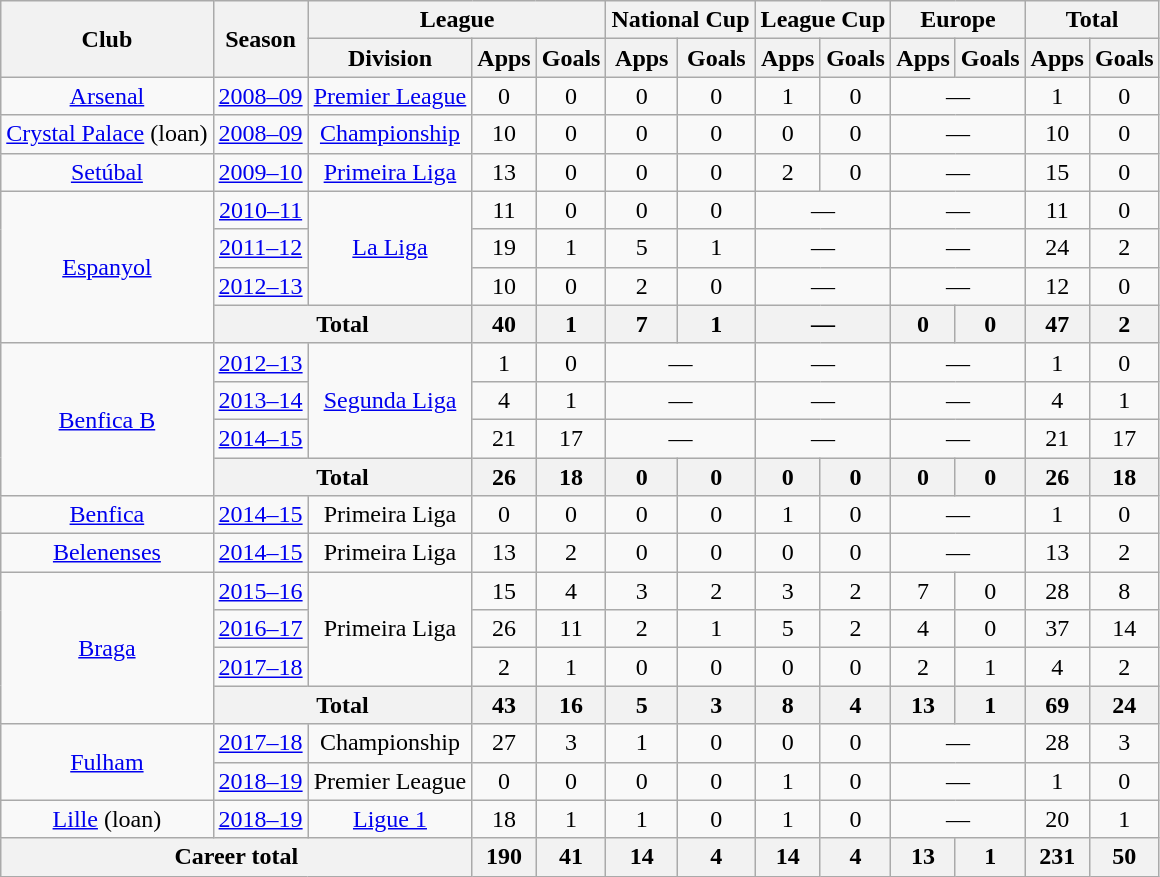<table class="wikitable" style="text-align: center">
<tr>
<th rowspan="2">Club</th>
<th rowspan="2">Season</th>
<th colspan="3">League</th>
<th colspan="2">National Cup</th>
<th colspan="2">League Cup</th>
<th colspan="2">Europe</th>
<th colspan="2">Total</th>
</tr>
<tr>
<th>Division</th>
<th>Apps</th>
<th>Goals</th>
<th>Apps</th>
<th>Goals</th>
<th>Apps</th>
<th>Goals</th>
<th>Apps</th>
<th>Goals</th>
<th>Apps</th>
<th>Goals</th>
</tr>
<tr>
<td><a href='#'>Arsenal</a></td>
<td><a href='#'>2008–09</a></td>
<td><a href='#'>Premier League</a></td>
<td>0</td>
<td>0</td>
<td>0</td>
<td>0</td>
<td>1</td>
<td>0</td>
<td colspan="2">—</td>
<td>1</td>
<td>0</td>
</tr>
<tr>
<td><a href='#'>Crystal Palace</a> (loan)</td>
<td><a href='#'>2008–09</a></td>
<td><a href='#'>Championship</a></td>
<td>10</td>
<td>0</td>
<td>0</td>
<td>0</td>
<td>0</td>
<td>0</td>
<td colspan="2">—</td>
<td>10</td>
<td>0</td>
</tr>
<tr>
<td><a href='#'>Setúbal</a></td>
<td><a href='#'>2009–10</a></td>
<td><a href='#'>Primeira Liga</a></td>
<td>13</td>
<td>0</td>
<td>0</td>
<td>0</td>
<td>2</td>
<td>0</td>
<td colspan="2">—</td>
<td>15</td>
<td>0</td>
</tr>
<tr>
<td rowspan="4"><a href='#'>Espanyol</a></td>
<td><a href='#'>2010–11</a></td>
<td rowspan="3"><a href='#'>La Liga</a></td>
<td>11</td>
<td>0</td>
<td>0</td>
<td>0</td>
<td colspan="2">—</td>
<td colspan="2">—</td>
<td>11</td>
<td>0</td>
</tr>
<tr>
<td><a href='#'>2011–12</a></td>
<td>19</td>
<td>1</td>
<td>5</td>
<td>1</td>
<td colspan="2">—</td>
<td colspan="2">—</td>
<td>24</td>
<td>2</td>
</tr>
<tr>
<td><a href='#'>2012–13</a></td>
<td>10</td>
<td>0</td>
<td>2</td>
<td>0</td>
<td colspan="2">—</td>
<td colspan="2">—</td>
<td>12</td>
<td>0</td>
</tr>
<tr>
<th colspan="2">Total</th>
<th>40</th>
<th>1</th>
<th>7</th>
<th>1</th>
<th colspan="2">—</th>
<th>0</th>
<th>0</th>
<th>47</th>
<th>2</th>
</tr>
<tr>
<td rowspan="4"><a href='#'>Benfica B</a></td>
<td><a href='#'>2012–13</a></td>
<td rowspan="3"><a href='#'>Segunda Liga</a></td>
<td>1</td>
<td>0</td>
<td colspan="2">—</td>
<td colspan="2">—</td>
<td colspan="2">—</td>
<td>1</td>
<td>0</td>
</tr>
<tr>
<td><a href='#'>2013–14</a></td>
<td>4</td>
<td>1</td>
<td colspan="2">—</td>
<td colspan="2">—</td>
<td colspan="2">—</td>
<td>4</td>
<td>1</td>
</tr>
<tr>
<td><a href='#'>2014–15</a></td>
<td>21</td>
<td>17</td>
<td colspan="2">—</td>
<td colspan="2">—</td>
<td colspan="2">—</td>
<td>21</td>
<td>17</td>
</tr>
<tr>
<th colspan="2">Total</th>
<th>26</th>
<th>18</th>
<th>0</th>
<th>0</th>
<th>0</th>
<th>0</th>
<th>0</th>
<th>0</th>
<th>26</th>
<th>18</th>
</tr>
<tr>
<td><a href='#'>Benfica</a></td>
<td><a href='#'>2014–15</a></td>
<td>Primeira Liga</td>
<td>0</td>
<td>0</td>
<td>0</td>
<td>0</td>
<td>1</td>
<td>0</td>
<td colspan="2">—</td>
<td>1</td>
<td>0</td>
</tr>
<tr>
<td><a href='#'>Belenenses</a></td>
<td><a href='#'>2014–15</a></td>
<td>Primeira Liga</td>
<td>13</td>
<td>2</td>
<td>0</td>
<td>0</td>
<td>0</td>
<td>0</td>
<td colspan="2">—</td>
<td>13</td>
<td>2</td>
</tr>
<tr>
<td rowspan="4"><a href='#'>Braga</a></td>
<td><a href='#'>2015–16</a></td>
<td rowspan="3">Primeira Liga</td>
<td>15</td>
<td>4</td>
<td>3</td>
<td>2</td>
<td>3</td>
<td>2</td>
<td>7</td>
<td>0</td>
<td>28</td>
<td>8</td>
</tr>
<tr>
<td><a href='#'>2016–17</a></td>
<td>26</td>
<td>11</td>
<td>2</td>
<td>1</td>
<td>5</td>
<td>2</td>
<td>4</td>
<td>0</td>
<td>37</td>
<td>14</td>
</tr>
<tr>
<td><a href='#'>2017–18</a></td>
<td>2</td>
<td>1</td>
<td>0</td>
<td>0</td>
<td>0</td>
<td>0</td>
<td>2</td>
<td>1</td>
<td>4</td>
<td>2</td>
</tr>
<tr>
<th colspan="2">Total</th>
<th>43</th>
<th>16</th>
<th>5</th>
<th>3</th>
<th>8</th>
<th>4</th>
<th>13</th>
<th>1</th>
<th>69</th>
<th>24</th>
</tr>
<tr>
<td rowspan="2"><a href='#'>Fulham</a></td>
<td><a href='#'>2017–18</a></td>
<td>Championship</td>
<td>27</td>
<td>3</td>
<td>1</td>
<td>0</td>
<td>0</td>
<td>0</td>
<td colspan="2">—</td>
<td>28</td>
<td>3</td>
</tr>
<tr>
<td><a href='#'>2018–19</a></td>
<td>Premier League</td>
<td>0</td>
<td>0</td>
<td>0</td>
<td>0</td>
<td>1</td>
<td>0</td>
<td colspan="2">—</td>
<td>1</td>
<td>0</td>
</tr>
<tr>
<td><a href='#'>Lille</a> (loan)</td>
<td><a href='#'>2018–19</a></td>
<td><a href='#'>Ligue 1</a></td>
<td>18</td>
<td>1</td>
<td>1</td>
<td>0</td>
<td>1</td>
<td>0</td>
<td colspan="2">—</td>
<td>20</td>
<td>1</td>
</tr>
<tr>
<th colspan="3">Career total</th>
<th>190</th>
<th>41</th>
<th>14</th>
<th>4</th>
<th>14</th>
<th>4</th>
<th>13</th>
<th>1</th>
<th>231</th>
<th>50</th>
</tr>
</table>
